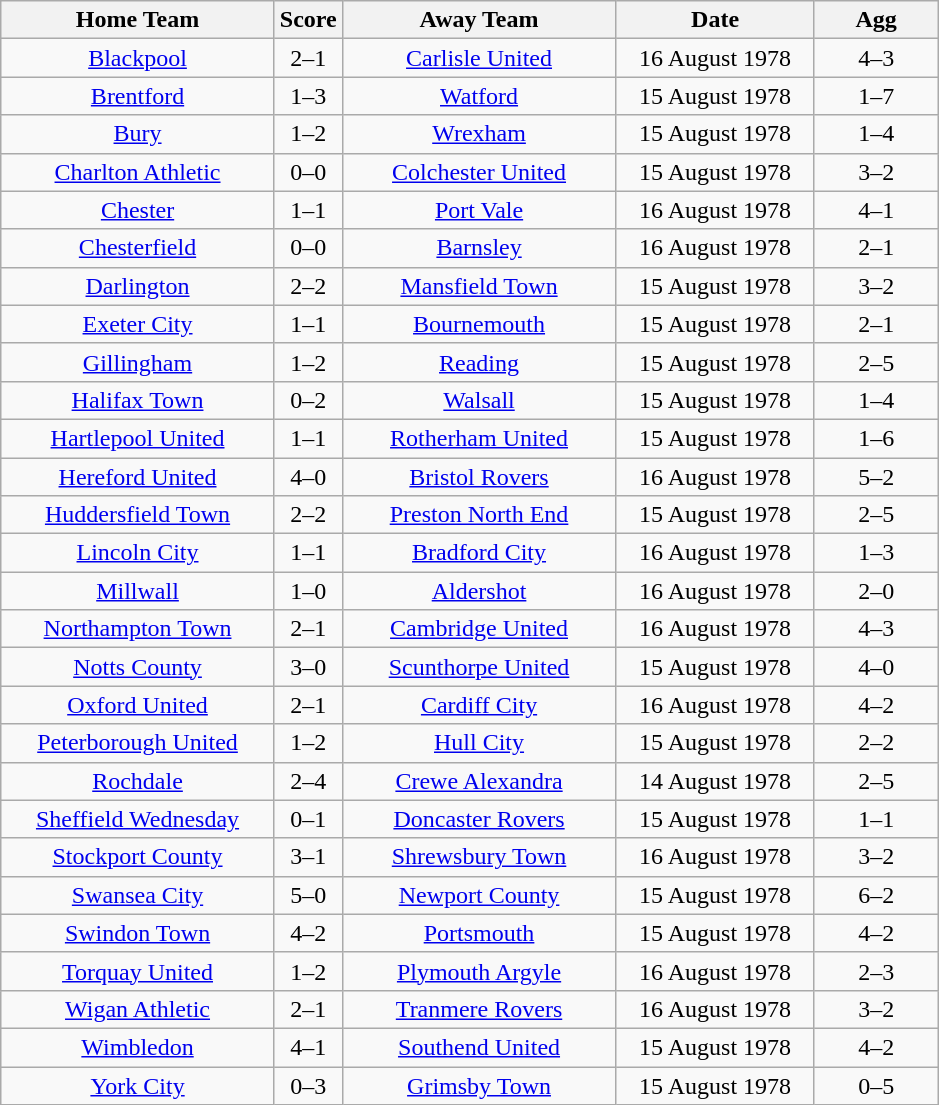<table class="wikitable" style="text-align:center;">
<tr>
<th width=175>Home Team</th>
<th width=20>Score</th>
<th width=175>Away Team</th>
<th width=125>Date</th>
<th width= 75>Agg</th>
</tr>
<tr>
<td><a href='#'>Blackpool</a></td>
<td>2–1</td>
<td><a href='#'>Carlisle United</a></td>
<td>16 August 1978</td>
<td>4–3</td>
</tr>
<tr>
<td><a href='#'>Brentford</a></td>
<td>1–3</td>
<td><a href='#'>Watford</a></td>
<td>15 August 1978</td>
<td>1–7</td>
</tr>
<tr>
<td><a href='#'>Bury</a></td>
<td>1–2</td>
<td><a href='#'>Wrexham</a></td>
<td>15 August 1978</td>
<td>1–4</td>
</tr>
<tr>
<td><a href='#'>Charlton Athletic</a></td>
<td>0–0</td>
<td><a href='#'>Colchester United</a></td>
<td>15 August 1978</td>
<td>3–2</td>
</tr>
<tr>
<td><a href='#'>Chester</a></td>
<td>1–1</td>
<td><a href='#'>Port Vale</a></td>
<td>16 August 1978</td>
<td>4–1</td>
</tr>
<tr>
<td><a href='#'>Chesterfield</a></td>
<td>0–0</td>
<td><a href='#'>Barnsley</a></td>
<td>16 August 1978</td>
<td>2–1</td>
</tr>
<tr>
<td><a href='#'>Darlington</a></td>
<td>2–2</td>
<td><a href='#'>Mansfield Town</a></td>
<td>15 August 1978</td>
<td>3–2</td>
</tr>
<tr>
<td><a href='#'>Exeter City</a></td>
<td>1–1</td>
<td><a href='#'>Bournemouth</a></td>
<td>15 August 1978</td>
<td>2–1</td>
</tr>
<tr>
<td><a href='#'>Gillingham</a></td>
<td>1–2</td>
<td><a href='#'>Reading</a></td>
<td>15 August 1978</td>
<td>2–5</td>
</tr>
<tr>
<td><a href='#'>Halifax Town</a></td>
<td>0–2</td>
<td><a href='#'>Walsall</a></td>
<td>15 August 1978</td>
<td>1–4</td>
</tr>
<tr>
<td><a href='#'>Hartlepool United</a></td>
<td>1–1</td>
<td><a href='#'>Rotherham United</a></td>
<td>15 August 1978</td>
<td>1–6</td>
</tr>
<tr>
<td><a href='#'>Hereford United</a></td>
<td>4–0</td>
<td><a href='#'>Bristol Rovers</a></td>
<td>16 August 1978</td>
<td>5–2</td>
</tr>
<tr>
<td><a href='#'>Huddersfield Town</a></td>
<td>2–2</td>
<td><a href='#'>Preston North End</a></td>
<td>15 August 1978</td>
<td>2–5</td>
</tr>
<tr>
<td><a href='#'>Lincoln City</a></td>
<td>1–1</td>
<td><a href='#'>Bradford City</a></td>
<td>16 August 1978</td>
<td>1–3</td>
</tr>
<tr>
<td><a href='#'>Millwall</a></td>
<td>1–0</td>
<td><a href='#'>Aldershot</a></td>
<td>16 August 1978</td>
<td>2–0</td>
</tr>
<tr>
<td><a href='#'>Northampton Town</a></td>
<td>2–1</td>
<td><a href='#'>Cambridge United</a></td>
<td>16 August 1978</td>
<td>4–3</td>
</tr>
<tr>
<td><a href='#'>Notts County</a></td>
<td>3–0</td>
<td><a href='#'>Scunthorpe United</a></td>
<td>15 August 1978</td>
<td>4–0</td>
</tr>
<tr>
<td><a href='#'>Oxford United</a></td>
<td>2–1</td>
<td><a href='#'>Cardiff City</a></td>
<td>16 August 1978</td>
<td>4–2</td>
</tr>
<tr>
<td><a href='#'>Peterborough United</a></td>
<td>1–2</td>
<td><a href='#'>Hull City</a></td>
<td>15 August 1978</td>
<td>2–2</td>
</tr>
<tr>
<td><a href='#'>Rochdale</a></td>
<td>2–4</td>
<td><a href='#'>Crewe Alexandra</a></td>
<td>14 August 1978</td>
<td>2–5</td>
</tr>
<tr>
<td><a href='#'>Sheffield Wednesday</a></td>
<td>0–1</td>
<td><a href='#'>Doncaster Rovers</a></td>
<td>15 August 1978</td>
<td>1–1</td>
</tr>
<tr>
<td><a href='#'>Stockport County</a></td>
<td>3–1</td>
<td><a href='#'>Shrewsbury Town</a></td>
<td>16 August 1978</td>
<td>3–2</td>
</tr>
<tr>
<td><a href='#'>Swansea City</a></td>
<td>5–0</td>
<td><a href='#'>Newport County</a></td>
<td>15 August 1978</td>
<td>6–2</td>
</tr>
<tr>
<td><a href='#'>Swindon Town</a></td>
<td>4–2</td>
<td><a href='#'>Portsmouth</a></td>
<td>15 August 1978</td>
<td>4–2</td>
</tr>
<tr>
<td><a href='#'>Torquay United</a></td>
<td>1–2</td>
<td><a href='#'>Plymouth Argyle</a></td>
<td>16 August 1978</td>
<td>2–3</td>
</tr>
<tr>
<td><a href='#'>Wigan Athletic</a></td>
<td>2–1</td>
<td><a href='#'>Tranmere Rovers</a></td>
<td>16 August 1978</td>
<td>3–2</td>
</tr>
<tr>
<td><a href='#'>Wimbledon</a></td>
<td>4–1</td>
<td><a href='#'>Southend United</a></td>
<td>15 August 1978</td>
<td>4–2</td>
</tr>
<tr>
<td><a href='#'>York City</a></td>
<td>0–3</td>
<td><a href='#'>Grimsby Town</a></td>
<td>15 August 1978</td>
<td>0–5</td>
</tr>
</table>
